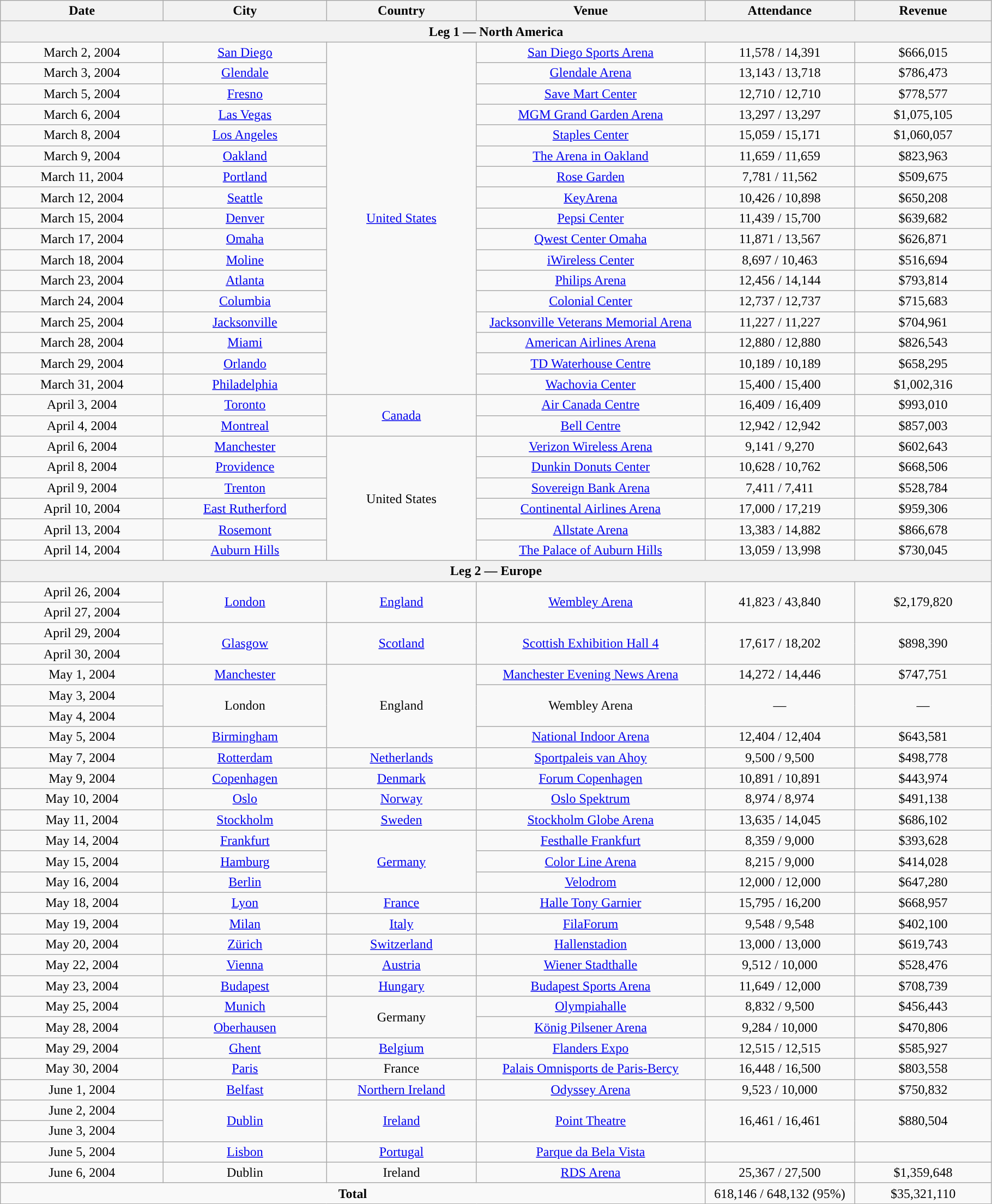<table class="wikitable" style="text-align:center;">
<tr>
<th scope="col" style="width:12em;">Date</th>
<th scope="col" style="width:12em;">City</th>
<th scope="col" style="width:11em;">Country</th>
<th scope="col" style="width:17em;">Venue</th>
<th scope="col" style="width:11em;">Attendance</th>
<th scope="col" style="width:10em;">Revenue</th>
</tr>
<tr>
<th colspan="8">Leg 1 — North America</th>
</tr>
<tr>
<td>March 2, 2004</td>
<td><a href='#'>San Diego</a></td>
<td rowspan="17"><a href='#'>United States</a></td>
<td><a href='#'>San Diego Sports Arena</a></td>
<td>11,578 / 14,391</td>
<td>$666,015</td>
</tr>
<tr>
<td>March 3, 2004</td>
<td><a href='#'>Glendale</a></td>
<td><a href='#'>Glendale Arena</a></td>
<td>13,143 / 13,718</td>
<td>$786,473</td>
</tr>
<tr>
<td>March 5, 2004</td>
<td><a href='#'>Fresno</a></td>
<td><a href='#'>Save Mart Center</a></td>
<td>12,710 / 12,710</td>
<td>$778,577</td>
</tr>
<tr>
<td>March 6, 2004</td>
<td><a href='#'>Las Vegas</a></td>
<td><a href='#'>MGM Grand Garden Arena</a></td>
<td>13,297 / 13,297</td>
<td>$1,075,105</td>
</tr>
<tr>
<td>March 8, 2004</td>
<td><a href='#'>Los Angeles</a></td>
<td><a href='#'>Staples Center</a></td>
<td>15,059 / 15,171</td>
<td>$1,060,057</td>
</tr>
<tr>
<td>March 9, 2004</td>
<td><a href='#'>Oakland</a></td>
<td><a href='#'>The Arena in Oakland</a></td>
<td>11,659 / 11,659</td>
<td>$823,963</td>
</tr>
<tr>
<td>March 11, 2004</td>
<td><a href='#'>Portland</a></td>
<td><a href='#'>Rose Garden</a></td>
<td>7,781 / 11,562</td>
<td>$509,675</td>
</tr>
<tr>
<td>March 12, 2004</td>
<td><a href='#'>Seattle</a></td>
<td><a href='#'>KeyArena</a></td>
<td>10,426 / 10,898</td>
<td>$650,208</td>
</tr>
<tr>
<td>March 15, 2004</td>
<td><a href='#'>Denver</a></td>
<td><a href='#'>Pepsi Center</a></td>
<td>11,439 / 15,700</td>
<td>$639,682</td>
</tr>
<tr>
<td>March 17, 2004</td>
<td><a href='#'>Omaha</a></td>
<td><a href='#'>Qwest Center Omaha</a></td>
<td>11,871 / 13,567</td>
<td>$626,871</td>
</tr>
<tr>
<td>March 18, 2004</td>
<td><a href='#'>Moline</a></td>
<td><a href='#'>iWireless Center</a></td>
<td>8,697 / 10,463</td>
<td>$516,694</td>
</tr>
<tr>
<td>March 23, 2004</td>
<td><a href='#'>Atlanta</a></td>
<td><a href='#'>Philips Arena</a></td>
<td>12,456 / 14,144</td>
<td>$793,814</td>
</tr>
<tr>
<td>March 24, 2004</td>
<td><a href='#'>Columbia</a></td>
<td><a href='#'>Colonial Center</a></td>
<td>12,737 / 12,737</td>
<td>$715,683</td>
</tr>
<tr>
<td>March 25, 2004</td>
<td><a href='#'>Jacksonville</a></td>
<td><a href='#'>Jacksonville Veterans Memorial Arena</a></td>
<td>11,227 / 11,227</td>
<td>$704,961</td>
</tr>
<tr>
<td>March 28, 2004</td>
<td><a href='#'>Miami</a></td>
<td><a href='#'>American Airlines Arena</a></td>
<td>12,880 / 12,880</td>
<td>$826,543</td>
</tr>
<tr>
<td>March 29, 2004</td>
<td><a href='#'>Orlando</a></td>
<td><a href='#'>TD Waterhouse Centre</a></td>
<td>10,189 / 10,189</td>
<td>$658,295</td>
</tr>
<tr>
<td>March 31, 2004</td>
<td><a href='#'>Philadelphia</a></td>
<td><a href='#'>Wachovia Center</a></td>
<td>15,400 / 15,400</td>
<td>$1,002,316</td>
</tr>
<tr>
<td>April 3, 2004</td>
<td><a href='#'>Toronto</a></td>
<td rowspan="2"><a href='#'>Canada</a></td>
<td><a href='#'>Air Canada Centre</a></td>
<td>16,409 / 16,409</td>
<td>$993,010</td>
</tr>
<tr>
<td>April 4, 2004</td>
<td><a href='#'>Montreal</a></td>
<td><a href='#'>Bell Centre</a></td>
<td>12,942 / 12,942</td>
<td>$857,003</td>
</tr>
<tr>
<td>April 6, 2004</td>
<td><a href='#'>Manchester</a></td>
<td rowspan="6">United States</td>
<td><a href='#'>Verizon Wireless Arena</a></td>
<td>9,141 / 9,270</td>
<td>$602,643</td>
</tr>
<tr>
<td>April 8, 2004</td>
<td><a href='#'>Providence</a></td>
<td><a href='#'>Dunkin Donuts Center</a></td>
<td>10,628 / 10,762</td>
<td>$668,506</td>
</tr>
<tr>
<td>April 9, 2004</td>
<td><a href='#'>Trenton</a></td>
<td><a href='#'>Sovereign Bank Arena</a></td>
<td>7,411 / 7,411</td>
<td>$528,784</td>
</tr>
<tr>
<td>April 10, 2004</td>
<td><a href='#'>East Rutherford</a></td>
<td><a href='#'>Continental Airlines Arena</a></td>
<td>17,000 / 17,219</td>
<td>$959,306</td>
</tr>
<tr>
<td>April 13, 2004</td>
<td><a href='#'>Rosemont</a></td>
<td><a href='#'>Allstate Arena</a></td>
<td>13,383 / 14,882</td>
<td>$866,678</td>
</tr>
<tr>
<td>April 14, 2004</td>
<td><a href='#'>Auburn Hills</a></td>
<td><a href='#'>The Palace of Auburn Hills</a></td>
<td>13,059 / 13,998</td>
<td>$730,045</td>
</tr>
<tr>
<th colspan="8”">Leg 2 — Europe</th>
</tr>
<tr>
<td>April 26, 2004</td>
<td rowspan="2"><a href='#'>London</a></td>
<td rowspan="2"><a href='#'>England</a></td>
<td rowspan="2"><a href='#'>Wembley Arena</a></td>
<td rowspan="2">41,823 / 43,840</td>
<td rowspan="2">$2,179,820</td>
</tr>
<tr>
<td>April 27, 2004</td>
</tr>
<tr>
<td>April 29, 2004</td>
<td rowspan="2"><a href='#'>Glasgow</a></td>
<td rowspan="2"><a href='#'>Scotland</a></td>
<td rowspan="2"><a href='#'>Scottish Exhibition Hall 4</a></td>
<td rowspan="2">17,617 / 18,202</td>
<td rowspan="2">$898,390</td>
</tr>
<tr>
<td>April 30, 2004</td>
</tr>
<tr>
<td>May 1, 2004</td>
<td><a href='#'>Manchester</a></td>
<td rowspan="4">England</td>
<td><a href='#'>Manchester Evening News Arena</a></td>
<td>14,272 / 14,446</td>
<td>$747,751</td>
</tr>
<tr>
<td>May 3, 2004</td>
<td rowspan="2">London</td>
<td rowspan="2">Wembley Arena</td>
<td rowspan="2">—</td>
<td rowspan="2">—</td>
</tr>
<tr>
<td>May 4, 2004</td>
</tr>
<tr>
<td>May 5, 2004</td>
<td><a href='#'>Birmingham</a></td>
<td><a href='#'>National Indoor Arena</a></td>
<td>12,404 / 12,404</td>
<td>$643,581</td>
</tr>
<tr>
<td>May 7, 2004</td>
<td><a href='#'>Rotterdam</a></td>
<td><a href='#'>Netherlands</a></td>
<td><a href='#'>Sportpaleis van Ahoy</a></td>
<td>9,500 / 9,500</td>
<td>$498,778</td>
</tr>
<tr>
<td>May 9, 2004</td>
<td><a href='#'>Copenhagen</a></td>
<td><a href='#'>Denmark</a></td>
<td><a href='#'>Forum Copenhagen</a></td>
<td>10,891 / 10,891</td>
<td>$443,974</td>
</tr>
<tr>
<td>May 10, 2004</td>
<td><a href='#'>Oslo</a></td>
<td><a href='#'>Norway</a></td>
<td><a href='#'>Oslo Spektrum</a></td>
<td>8,974 / 8,974</td>
<td>$491,138</td>
</tr>
<tr>
<td>May 11, 2004</td>
<td><a href='#'>Stockholm</a></td>
<td><a href='#'>Sweden</a></td>
<td><a href='#'>Stockholm Globe Arena</a></td>
<td>13,635 / 14,045</td>
<td>$686,102</td>
</tr>
<tr>
<td>May 14, 2004</td>
<td><a href='#'>Frankfurt</a></td>
<td rowspan="3"><a href='#'>Germany</a></td>
<td><a href='#'>Festhalle Frankfurt</a></td>
<td>8,359 / 9,000</td>
<td>$393,628</td>
</tr>
<tr>
<td>May 15, 2004</td>
<td><a href='#'>Hamburg</a></td>
<td><a href='#'>Color Line Arena</a></td>
<td>8,215 / 9,000</td>
<td>$414,028</td>
</tr>
<tr>
<td>May 16, 2004</td>
<td><a href='#'>Berlin</a></td>
<td><a href='#'>Velodrom</a></td>
<td>12,000 / 12,000</td>
<td>$647,280</td>
</tr>
<tr>
<td>May 18, 2004</td>
<td><a href='#'>Lyon</a></td>
<td><a href='#'>France</a></td>
<td><a href='#'>Halle Tony Garnier</a></td>
<td>15,795 / 16,200</td>
<td>$668,957</td>
</tr>
<tr>
<td>May 19, 2004</td>
<td><a href='#'>Milan</a></td>
<td><a href='#'>Italy</a></td>
<td><a href='#'>FilaForum</a></td>
<td>9,548 / 9,548</td>
<td>$402,100</td>
</tr>
<tr>
<td>May 20, 2004</td>
<td><a href='#'>Zürich</a></td>
<td><a href='#'>Switzerland</a></td>
<td><a href='#'>Hallenstadion</a></td>
<td>13,000 / 13,000</td>
<td>$619,743</td>
</tr>
<tr>
<td>May 22, 2004</td>
<td><a href='#'>Vienna</a></td>
<td><a href='#'>Austria</a></td>
<td><a href='#'>Wiener Stadthalle</a></td>
<td>9,512 / 10,000</td>
<td>$528,476</td>
</tr>
<tr>
<td>May 23, 2004</td>
<td><a href='#'>Budapest</a></td>
<td><a href='#'>Hungary</a></td>
<td><a href='#'>Budapest Sports Arena</a></td>
<td>11,649 / 12,000</td>
<td>$708,739</td>
</tr>
<tr>
<td>May 25, 2004</td>
<td><a href='#'>Munich</a></td>
<td rowspan="2">Germany</td>
<td><a href='#'>Olympiahalle</a></td>
<td>8,832 / 9,500</td>
<td>$456,443</td>
</tr>
<tr>
<td>May 28, 2004</td>
<td><a href='#'>Oberhausen</a></td>
<td><a href='#'>König Pilsener Arena</a></td>
<td>9,284 / 10,000</td>
<td>$470,806</td>
</tr>
<tr>
<td>May 29, 2004</td>
<td><a href='#'>Ghent</a></td>
<td><a href='#'>Belgium</a></td>
<td><a href='#'>Flanders Expo</a></td>
<td>12,515 / 12,515</td>
<td>$585,927</td>
</tr>
<tr>
<td>May 30, 2004</td>
<td><a href='#'>Paris</a></td>
<td>France</td>
<td><a href='#'>Palais Omnisports de Paris-Bercy</a></td>
<td>16,448 / 16,500</td>
<td>$803,558</td>
</tr>
<tr>
<td>June 1, 2004</td>
<td><a href='#'>Belfast</a></td>
<td><a href='#'>Northern Ireland</a></td>
<td><a href='#'>Odyssey Arena</a></td>
<td>9,523 / 10,000</td>
<td>$750,832</td>
</tr>
<tr>
<td>June 2, 2004</td>
<td rowspan="2"><a href='#'>Dublin</a></td>
<td rowspan="2"><a href='#'>Ireland</a></td>
<td rowspan="2"><a href='#'>Point Theatre</a></td>
<td rowspan="2">16,461 / 16,461</td>
<td rowspan="2">$880,504</td>
</tr>
<tr>
<td>June 3, 2004</td>
</tr>
<tr>
<td>June 5, 2004</td>
<td><a href='#'>Lisbon</a></td>
<td><a href='#'>Portugal</a></td>
<td><a href='#'>Parque da Bela Vista</a></td>
<td></td>
<td></td>
</tr>
<tr>
<td>June 6, 2004</td>
<td>Dublin</td>
<td>Ireland</td>
<td><a href='#'>RDS Arena</a></td>
<td>25,367 / 27,500</td>
<td>$1,359,648</td>
</tr>
<tr>
<td colspan="4"><strong>Total</strong></td>
<td>618,146 / 648,132 (95%)</td>
<td>$35,321,110</td>
</tr>
</table>
